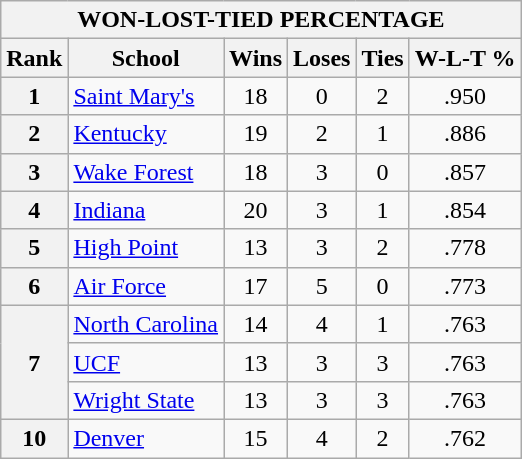<table class="wikitable">
<tr>
<th colspan=7>WON-LOST-TIED PERCENTAGE</th>
</tr>
<tr>
<th>Rank</th>
<th>School</th>
<th>Wins</th>
<th>Loses</th>
<th>Ties</th>
<th>W-L-T %</th>
</tr>
<tr>
<th>1</th>
<td><a href='#'>Saint Mary's</a></td>
<td style="text-align:center;">18</td>
<td style="text-align:center;">0</td>
<td style="text-align:center;">2</td>
<td style="text-align:center;">.950</td>
</tr>
<tr>
<th>2</th>
<td><a href='#'>Kentucky</a></td>
<td style="text-align:center;">19</td>
<td style="text-align:center;">2</td>
<td style="text-align:center;">1</td>
<td style="text-align:center;">.886</td>
</tr>
<tr>
<th>3</th>
<td><a href='#'>Wake Forest</a></td>
<td style="text-align:center;">18</td>
<td style="text-align:center;">3</td>
<td style="text-align:center;">0</td>
<td style="text-align:center;">.857</td>
</tr>
<tr>
<th>4</th>
<td><a href='#'>Indiana</a></td>
<td style="text-align:center;">20</td>
<td style="text-align:center;">3</td>
<td style="text-align:center;">1</td>
<td style="text-align:center;">.854</td>
</tr>
<tr>
<th>5</th>
<td><a href='#'>High Point</a></td>
<td style="text-align:center;">13</td>
<td style="text-align:center;">3</td>
<td style="text-align:center;">2</td>
<td style="text-align:center;">.778</td>
</tr>
<tr>
<th>6</th>
<td><a href='#'>Air Force</a></td>
<td style="text-align:center;">17</td>
<td style="text-align:center;">5</td>
<td style="text-align:center;">0</td>
<td style="text-align:center;">.773</td>
</tr>
<tr>
<th rowspan="3">7</th>
<td><a href='#'>North Carolina</a></td>
<td style="text-align:center;">14</td>
<td style="text-align:center;">4</td>
<td style="text-align:center;">1</td>
<td style="text-align:center;">.763</td>
</tr>
<tr>
<td><a href='#'>UCF</a></td>
<td style="text-align:center;">13</td>
<td style="text-align:center;">3</td>
<td style="text-align:center;">3</td>
<td style="text-align:center;">.763</td>
</tr>
<tr>
<td><a href='#'>Wright State</a></td>
<td style="text-align:center;">13</td>
<td style="text-align:center;">3</td>
<td style="text-align:center;">3</td>
<td style="text-align:center;">.763</td>
</tr>
<tr>
<th>10</th>
<td><a href='#'>Denver</a></td>
<td style="text-align:center;">15</td>
<td style="text-align:center;">4</td>
<td style="text-align:center;">2</td>
<td style="text-align:center;">.762</td>
</tr>
</table>
